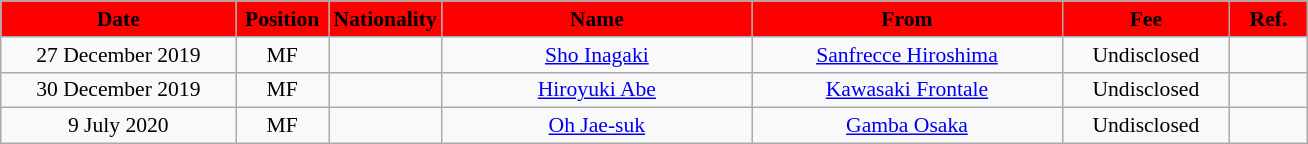<table class="wikitable"  style="text-align:center; font-size:90%; ">
<tr>
<th style="background:#FF0000; color:#000000; width:150px;">Date</th>
<th style="background:#FF0000; color:#000000; width:55px;">Position</th>
<th style="background:#FF0000; color:#000000; width:55px;">Nationality</th>
<th style="background:#FF0000; color:#000000; width:200px;">Name</th>
<th style="background:#FF0000; color:#000000; width:200px;">From</th>
<th style="background:#FF0000; color:#000000; width:105px;">Fee</th>
<th style="background:#FF0000; color:#000000; width:45px;">Ref.</th>
</tr>
<tr>
<td>27 December 2019</td>
<td>MF</td>
<td></td>
<td><a href='#'>Sho Inagaki</a></td>
<td><a href='#'>Sanfrecce Hiroshima</a></td>
<td>Undisclosed</td>
<td></td>
</tr>
<tr>
<td>30 December 2019</td>
<td>MF</td>
<td></td>
<td><a href='#'>Hiroyuki Abe</a></td>
<td><a href='#'>Kawasaki Frontale</a></td>
<td>Undisclosed</td>
<td></td>
</tr>
<tr>
<td>9 July 2020</td>
<td>MF</td>
<td></td>
<td><a href='#'>Oh Jae-suk</a></td>
<td><a href='#'>Gamba Osaka</a></td>
<td>Undisclosed</td>
<td></td>
</tr>
</table>
